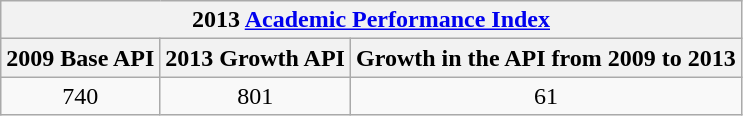<table class="wikitable" style="text-align:center">
<tr>
<th colspan="3">2013 <a href='#'>Academic Performance Index</a></th>
</tr>
<tr>
<th>2009 Base API </th>
<th>2013 Growth API </th>
<th>Growth in the API from 2009 to 2013</th>
</tr>
<tr>
<td>740</td>
<td>801</td>
<td>61</td>
</tr>
</table>
